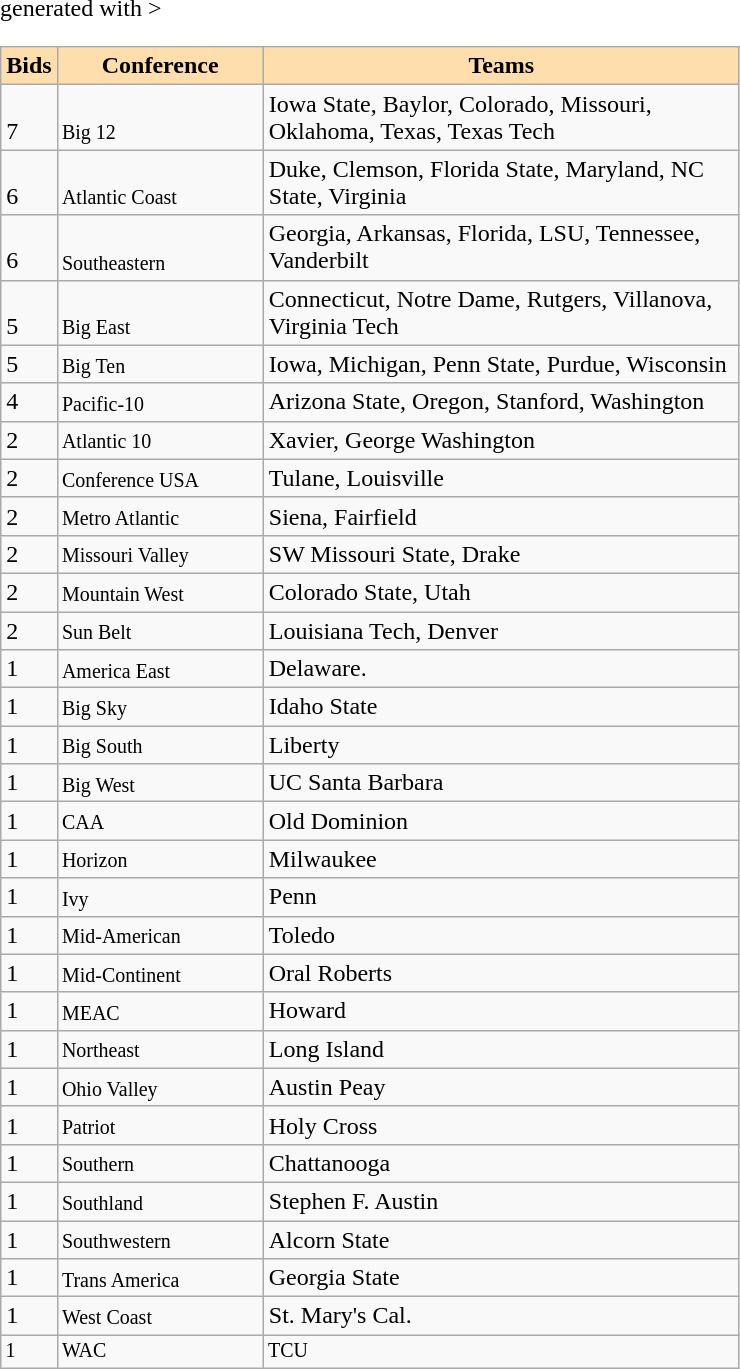<table class="wikitable" <hiddentext>generated with  >
<tr style="background-color:#FFDEAD;font-weight:bold"  align="center" valign="bottom">
<td width="28"  height="14">Bids</td>
<td width="130">Conference</td>
<td width="310">Teams</td>
</tr>
<tr valign="bottom">
<td height="14">7</td>
<td style="font-size:10pt">Big  12</td>
<td>Iowa State, Baylor, Colorado, Missouri, Oklahoma, Texas, Texas Tech</td>
</tr>
<tr valign="bottom">
<td height="14">6</td>
<td style="font-size:10pt">Atlantic Coast</td>
<td>Duke, Clemson, Florida State, Maryland, NC State, Virginia</td>
</tr>
<tr valign="bottom">
<td height="14">6</td>
<td style="font-size:10pt">Southeastern</td>
<td>Georgia, Arkansas, Florida, LSU, Tennessee, Vanderbilt</td>
</tr>
<tr valign="bottom">
<td height="14">5</td>
<td style="font-size:10pt">Big  East</td>
<td>Connecticut, Notre Dame, Rutgers, Villanova, Virginia Tech</td>
</tr>
<tr valign="bottom">
<td height="14">5</td>
<td style="font-size:10pt">Big  Ten</td>
<td>Iowa, Michigan, Penn State, Purdue, Wisconsin</td>
</tr>
<tr valign="bottom">
<td height="14">4</td>
<td style="font-size:10pt">Pacific-10</td>
<td>Arizona State, Oregon, Stanford, Washington</td>
</tr>
<tr valign="bottom">
<td height="14">2</td>
<td style="font-size:10pt">Atlantic 10</td>
<td>Xavier, George Washington</td>
</tr>
<tr valign="bottom">
<td height="14">2</td>
<td style="font-size:10pt">Conference USA</td>
<td>Tulane, Louisville</td>
</tr>
<tr valign="bottom">
<td height="14">2</td>
<td style="font-size:10pt">Metro Atlantic</td>
<td>Siena, Fairfield</td>
</tr>
<tr valign="bottom">
<td height="14">2</td>
<td style="font-size:10pt">Missouri Valley</td>
<td>SW Missouri State, Drake</td>
</tr>
<tr valign="bottom">
<td height="14">2</td>
<td style="font-size:10pt">Mountain West</td>
<td>Colorado State, Utah</td>
</tr>
<tr valign="bottom">
<td height="14">2</td>
<td style="font-size:10pt">Sun  Belt</td>
<td>Louisiana Tech, Denver</td>
</tr>
<tr valign="bottom">
<td height="14">1</td>
<td style="font-size:10pt">America East</td>
<td>Delaware.</td>
</tr>
<tr valign="bottom">
<td height="14">1</td>
<td style="font-size:10pt">Big Sky</td>
<td>Idaho State</td>
</tr>
<tr valign="bottom">
<td height="14">1</td>
<td style="font-size:10pt">Big South</td>
<td>Liberty</td>
</tr>
<tr valign="bottom">
<td height="14">1</td>
<td style="font-size:10pt">Big West</td>
<td>UC Santa Barbara</td>
</tr>
<tr valign="bottom">
<td height="14">1</td>
<td style="font-size:10pt">CAA</td>
<td>Old Dominion</td>
</tr>
<tr valign="bottom">
<td height="14">1</td>
<td style="font-size:10pt">Horizon</td>
<td>Milwaukee</td>
</tr>
<tr valign="bottom">
<td height="14">1</td>
<td style="font-size:10pt">Ivy</td>
<td>Penn</td>
</tr>
<tr valign="bottom">
<td height="14">1</td>
<td style="font-size:10pt">Mid-American</td>
<td>Toledo</td>
</tr>
<tr valign="bottom">
<td height="14">1</td>
<td style="font-size:10pt">Mid-Continent</td>
<td>Oral Roberts</td>
</tr>
<tr valign="bottom">
<td height="14">1</td>
<td style="font-size:10pt">MEAC</td>
<td>Howard</td>
</tr>
<tr valign="bottom">
<td height="14">1</td>
<td style="font-size:10pt">Northeast</td>
<td>Long Island</td>
</tr>
<tr valign="bottom">
<td height="14">1</td>
<td style="font-size:10pt">Ohio Valley</td>
<td>Austin Peay</td>
</tr>
<tr valign="bottom">
<td height="14">1</td>
<td style="font-size:10pt">Patriot</td>
<td>Holy Cross</td>
</tr>
<tr valign="bottom">
<td height="14">1</td>
<td style="font-size:10pt">Southern</td>
<td>Chattanooga</td>
</tr>
<tr valign="bottom">
<td height="14">1</td>
<td style="font-size:10pt">Southland</td>
<td>Stephen F. Austin</td>
</tr>
<tr valign="bottom">
<td height="14">1</td>
<td style="font-size:10pt">Southwestern</td>
<td>Alcorn State</td>
</tr>
<tr valign="bottom">
<td height="14">1</td>
<td style="font-size:10pt">Trans America</td>
<td>Georgia State</td>
</tr>
<tr valign="bottom">
<td height="14">1</td>
<td style="font-size:10pt">West  Coast</td>
<td>St.  Mary's Cal.</td>
</tr>
<tr style="font-size:10pt"  valign="bottom">
<td height="14">1</td>
<td>WAC</td>
<td>TCU</td>
</tr>
</table>
